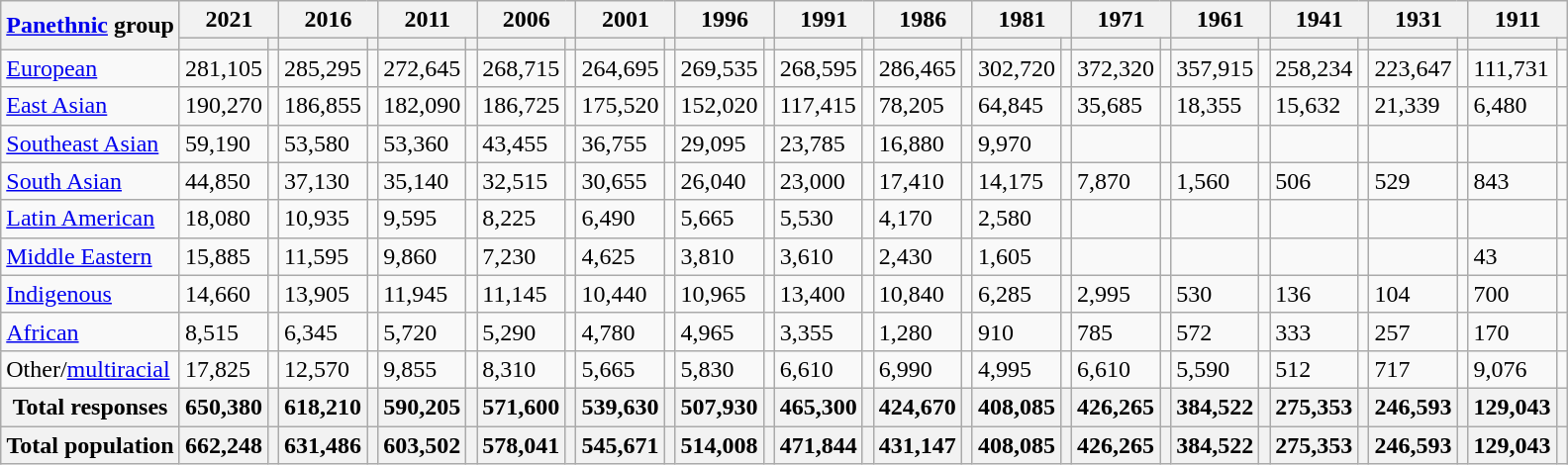<table class="wikitable mw-datatable">
<tr>
<th rowspan="2"><a href='#'>Panethnic</a> group</th>
<th colspan="2">2021</th>
<th colspan="2">2016</th>
<th colspan="2">2011</th>
<th colspan="2">2006</th>
<th colspan="2">2001</th>
<th colspan="2">1996</th>
<th colspan="2">1991</th>
<th colspan="2">1986</th>
<th colspan="2">1981</th>
<th colspan="2">1971</th>
<th colspan="2">1961</th>
<th colspan="2">1941</th>
<th colspan="2">1931</th>
<th colspan="2">1911</th>
</tr>
<tr>
<th><a href='#'></a></th>
<th></th>
<th></th>
<th></th>
<th></th>
<th></th>
<th></th>
<th></th>
<th></th>
<th></th>
<th></th>
<th></th>
<th></th>
<th></th>
<th></th>
<th></th>
<th></th>
<th></th>
<th></th>
<th></th>
<th></th>
<th></th>
<th></th>
<th></th>
<th></th>
<th></th>
<th></th>
<th></th>
</tr>
<tr>
<td><a href='#'>European</a></td>
<td>281,105</td>
<td></td>
<td>285,295</td>
<td></td>
<td>272,645</td>
<td></td>
<td>268,715</td>
<td></td>
<td>264,695</td>
<td></td>
<td>269,535</td>
<td></td>
<td>268,595</td>
<td></td>
<td>286,465</td>
<td></td>
<td>302,720</td>
<td></td>
<td>372,320</td>
<td></td>
<td>357,915</td>
<td></td>
<td>258,234</td>
<td></td>
<td>223,647</td>
<td></td>
<td>111,731</td>
<td></td>
</tr>
<tr>
<td><a href='#'>East Asian</a></td>
<td>190,270</td>
<td></td>
<td>186,855</td>
<td></td>
<td>182,090</td>
<td></td>
<td>186,725</td>
<td></td>
<td>175,520</td>
<td></td>
<td>152,020</td>
<td></td>
<td>117,415</td>
<td></td>
<td>78,205</td>
<td></td>
<td>64,845</td>
<td></td>
<td>35,685</td>
<td></td>
<td>18,355</td>
<td></td>
<td>15,632</td>
<td></td>
<td>21,339</td>
<td></td>
<td>6,480</td>
<td></td>
</tr>
<tr>
<td><a href='#'>Southeast Asian</a></td>
<td>59,190</td>
<td></td>
<td>53,580</td>
<td></td>
<td>53,360</td>
<td></td>
<td>43,455</td>
<td></td>
<td>36,755</td>
<td></td>
<td>29,095</td>
<td></td>
<td>23,785</td>
<td></td>
<td>16,880</td>
<td></td>
<td>9,970</td>
<td></td>
<td></td>
<td></td>
<td></td>
<td></td>
<td></td>
<td></td>
<td></td>
<td></td>
<td></td>
<td></td>
</tr>
<tr>
<td><a href='#'>South Asian</a></td>
<td>44,850</td>
<td></td>
<td>37,130</td>
<td></td>
<td>35,140</td>
<td></td>
<td>32,515</td>
<td></td>
<td>30,655</td>
<td></td>
<td>26,040</td>
<td></td>
<td>23,000</td>
<td></td>
<td>17,410</td>
<td></td>
<td>14,175</td>
<td></td>
<td>7,870</td>
<td></td>
<td>1,560</td>
<td></td>
<td>506</td>
<td></td>
<td>529</td>
<td></td>
<td>843</td>
<td></td>
</tr>
<tr>
<td><a href='#'>Latin American</a></td>
<td>18,080</td>
<td></td>
<td>10,935</td>
<td></td>
<td>9,595</td>
<td></td>
<td>8,225</td>
<td></td>
<td>6,490</td>
<td></td>
<td>5,665</td>
<td></td>
<td>5,530</td>
<td></td>
<td>4,170</td>
<td></td>
<td>2,580</td>
<td></td>
<td></td>
<td></td>
<td></td>
<td></td>
<td></td>
<td></td>
<td></td>
<td></td>
<td></td>
<td></td>
</tr>
<tr>
<td><a href='#'>Middle Eastern</a></td>
<td>15,885</td>
<td></td>
<td>11,595</td>
<td></td>
<td>9,860</td>
<td></td>
<td>7,230</td>
<td></td>
<td>4,625</td>
<td></td>
<td>3,810</td>
<td></td>
<td>3,610</td>
<td></td>
<td>2,430</td>
<td></td>
<td>1,605</td>
<td></td>
<td></td>
<td></td>
<td></td>
<td></td>
<td></td>
<td></td>
<td></td>
<td></td>
<td>43</td>
<td></td>
</tr>
<tr>
<td><a href='#'>Indigenous</a></td>
<td>14,660</td>
<td></td>
<td>13,905</td>
<td></td>
<td>11,945</td>
<td></td>
<td>11,145</td>
<td></td>
<td>10,440</td>
<td></td>
<td>10,965</td>
<td></td>
<td>13,400</td>
<td></td>
<td>10,840</td>
<td></td>
<td>6,285</td>
<td></td>
<td>2,995</td>
<td></td>
<td>530</td>
<td></td>
<td>136</td>
<td></td>
<td>104</td>
<td></td>
<td>700</td>
<td></td>
</tr>
<tr>
<td><a href='#'>African</a></td>
<td>8,515</td>
<td></td>
<td>6,345</td>
<td></td>
<td>5,720</td>
<td></td>
<td>5,290</td>
<td></td>
<td>4,780</td>
<td></td>
<td>4,965</td>
<td></td>
<td>3,355</td>
<td></td>
<td>1,280</td>
<td></td>
<td>910</td>
<td></td>
<td>785</td>
<td></td>
<td>572</td>
<td></td>
<td>333</td>
<td></td>
<td>257</td>
<td></td>
<td>170</td>
<td></td>
</tr>
<tr>
<td>Other/<a href='#'>multiracial</a></td>
<td>17,825</td>
<td></td>
<td>12,570</td>
<td></td>
<td>9,855</td>
<td></td>
<td>8,310</td>
<td></td>
<td>5,665</td>
<td></td>
<td>5,830</td>
<td></td>
<td>6,610</td>
<td></td>
<td>6,990</td>
<td></td>
<td>4,995</td>
<td></td>
<td>6,610</td>
<td></td>
<td>5,590</td>
<td></td>
<td>512</td>
<td></td>
<td>717</td>
<td></td>
<td>9,076</td>
<td></td>
</tr>
<tr>
<th>Total responses</th>
<th>650,380</th>
<th></th>
<th>618,210</th>
<th></th>
<th>590,205</th>
<th></th>
<th>571,600</th>
<th></th>
<th>539,630</th>
<th></th>
<th>507,930</th>
<th></th>
<th>465,300</th>
<th></th>
<th>424,670</th>
<th></th>
<th>408,085</th>
<th></th>
<th>426,265</th>
<th></th>
<th>384,522</th>
<th></th>
<th>275,353</th>
<th></th>
<th>246,593</th>
<th></th>
<th>129,043</th>
<th></th>
</tr>
<tr>
<th>Total population</th>
<th>662,248</th>
<th></th>
<th>631,486</th>
<th></th>
<th>603,502</th>
<th></th>
<th>578,041</th>
<th></th>
<th>545,671</th>
<th></th>
<th>514,008</th>
<th></th>
<th>471,844</th>
<th></th>
<th>431,147</th>
<th></th>
<th>408,085</th>
<th></th>
<th>426,265</th>
<th></th>
<th>384,522</th>
<th></th>
<th>275,353</th>
<th></th>
<th>246,593</th>
<th></th>
<th>129,043</th>
<th></th>
</tr>
</table>
